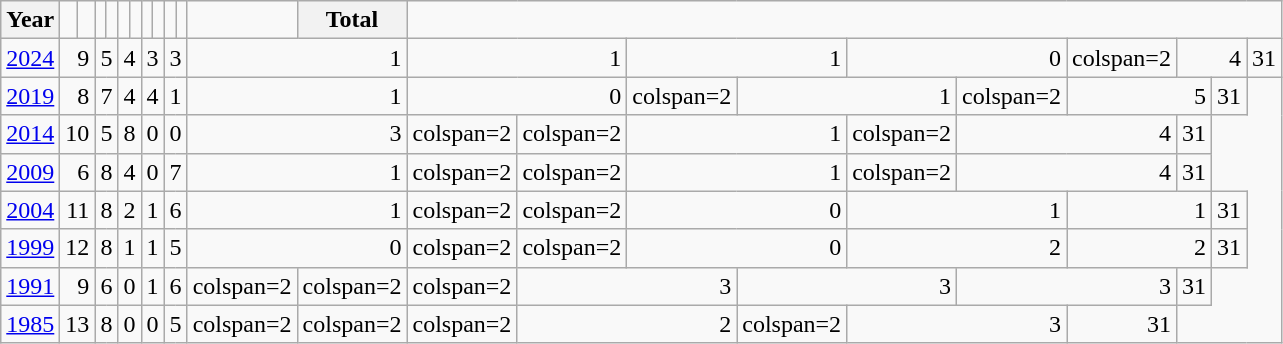<table class="wikitable" style="text-align:right; padding-left:1em">
<tr>
<th align="left">Year</th>
<td></td>
<td></td>
<td></td>
<td></td>
<td></td>
<td></td>
<td></td>
<td></td>
<td></td>
<td></td>
<td></td>
<th align="left">Total</th>
</tr>
<tr>
<td align=left><a href='#'>2024</a></td>
<td colspan=2>9</td>
<td colspan=2>5</td>
<td colspan=2>4</td>
<td colspan=2>3</td>
<td colspan=2>3</td>
<td colspan=2>1</td>
<td colspan=2>1</td>
<td colspan=2>1</td>
<td colspan=2>0</td>
<td>colspan=2 </td>
<td colspan=2>4</td>
<td>31</td>
</tr>
<tr>
<td align=left><a href='#'>2019</a></td>
<td colspan=2>8</td>
<td colspan=2>7</td>
<td colspan=2>4</td>
<td colspan=2>4</td>
<td colspan=2>1</td>
<td colspan=2>1</td>
<td colspan=2>0</td>
<td>colspan=2 </td>
<td colspan=2>1</td>
<td>colspan=2 </td>
<td colspan=2>5</td>
<td>31</td>
</tr>
<tr>
<td align=left><a href='#'>2014</a></td>
<td colspan=2>10</td>
<td colspan=2>5</td>
<td colspan=2>8</td>
<td colspan=2>0</td>
<td colspan=2>0</td>
<td colspan=2>3</td>
<td>colspan=2 </td>
<td>colspan=2 </td>
<td colspan=2>1</td>
<td>colspan=2 </td>
<td colspan=2>4</td>
<td>31</td>
</tr>
<tr>
<td align=left><a href='#'>2009</a></td>
<td colspan=2>6</td>
<td colspan=2>8</td>
<td colspan=2>4</td>
<td colspan=2>0</td>
<td colspan=2>7</td>
<td colspan=2>1</td>
<td>colspan=2 </td>
<td>colspan=2 </td>
<td colspan=2>1</td>
<td>colspan=2 </td>
<td colspan=2>4</td>
<td>31</td>
</tr>
<tr>
<td align=left><a href='#'>2004</a></td>
<td colspan=2>11</td>
<td colspan=2>8</td>
<td colspan=2>2</td>
<td colspan=2>1</td>
<td colspan=2>6</td>
<td colspan=2>1</td>
<td>colspan=2 </td>
<td>colspan=2 </td>
<td colspan=2>0</td>
<td colspan=2>1</td>
<td colspan=2>1</td>
<td>31</td>
</tr>
<tr>
<td align=left><a href='#'>1999</a></td>
<td colspan=2>12</td>
<td colspan=2>8</td>
<td colspan=2>1</td>
<td colspan=2>1</td>
<td colspan=2>5</td>
<td colspan=2>0</td>
<td>colspan=2 </td>
<td>colspan=2 </td>
<td colspan=2>0</td>
<td colspan=2>2</td>
<td colspan=2>2</td>
<td>31</td>
</tr>
<tr>
<td align=left><a href='#'>1991</a></td>
<td colspan=2>9</td>
<td colspan=2>6</td>
<td colspan=2>0</td>
<td colspan=2>1</td>
<td colspan=2>6</td>
<td>colspan=2 </td>
<td>colspan=2 </td>
<td>colspan=2 </td>
<td colspan=2>3</td>
<td colspan=2>3</td>
<td colspan=2>3</td>
<td>31</td>
</tr>
<tr>
<td align=left><a href='#'>1985</a></td>
<td colspan=2>13</td>
<td colspan=2>8</td>
<td colspan=2>0</td>
<td colspan=2>0</td>
<td colspan=2>5</td>
<td>colspan=2 </td>
<td>colspan=2 </td>
<td>colspan=2 </td>
<td colspan=2>2</td>
<td>colspan=2 </td>
<td colspan=2>3</td>
<td>31</td>
</tr>
</table>
